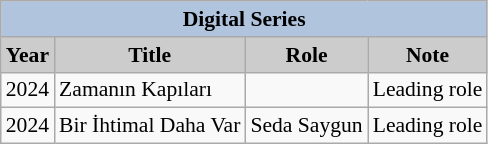<table class="wikitable" style="font-size:90%">
<tr>
<th colspan="4" style="background:LightSteelBlue">Digital Series</th>
</tr>
<tr>
<th style="background:#CCCCCC">Year</th>
<th style="background:#CCCCCC">Title</th>
<th style="background:#CCCCCC">Role</th>
<th style="background:#CCCCCC">Note</th>
</tr>
<tr>
<td>2024</td>
<td>Zamanın Kapıları</td>
<td></td>
<td>Leading role</td>
</tr>
<tr>
<td>2024</td>
<td>Bir İhtimal Daha Var</td>
<td>Seda Saygun</td>
<td>Leading role</td>
</tr>
</table>
